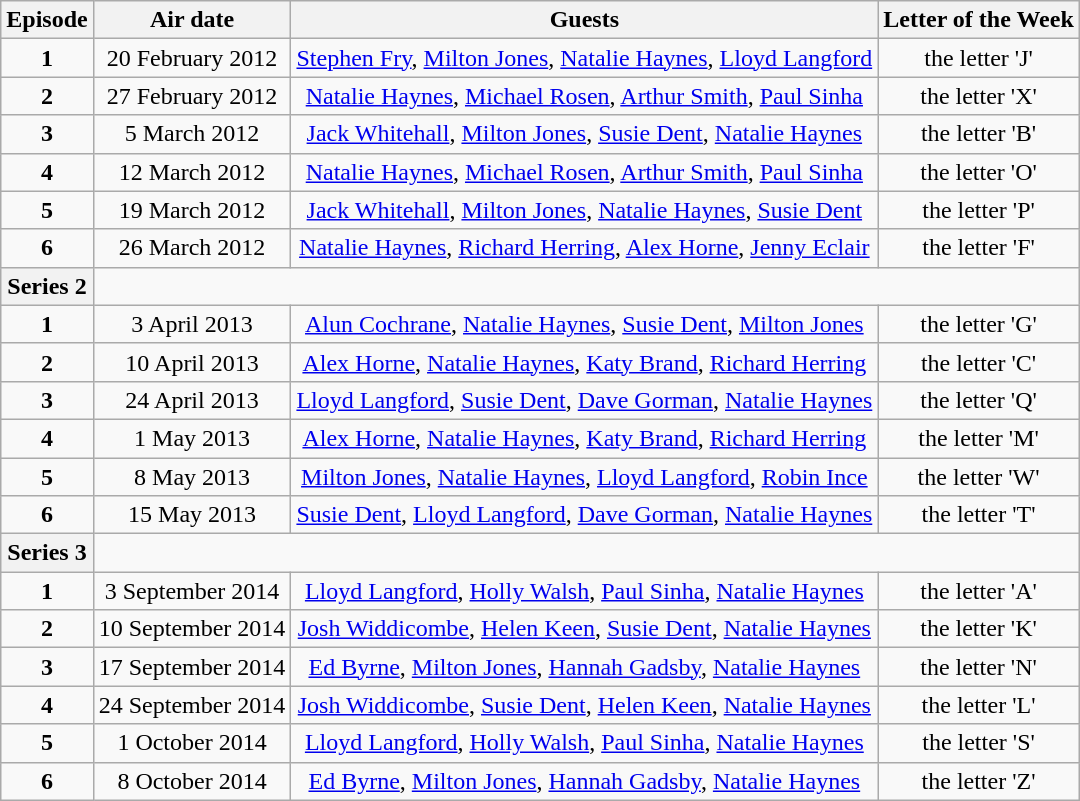<table class="wikitable" style="text-align:center;">
<tr>
<th>Episode</th>
<th>Air date</th>
<th>Guests</th>
<th>Letter of the Week</th>
</tr>
<tr>
<td><strong>1</strong></td>
<td>20 February 2012</td>
<td><a href='#'>Stephen Fry</a>, <a href='#'>Milton Jones</a>, <a href='#'>Natalie Haynes</a>, <a href='#'>Lloyd Langford</a></td>
<td>the letter 'J'</td>
</tr>
<tr>
<td><strong>2</strong></td>
<td>27 February 2012</td>
<td><a href='#'>Natalie Haynes</a>, <a href='#'>Michael Rosen</a>, <a href='#'>Arthur Smith</a>, <a href='#'>Paul Sinha</a></td>
<td>the letter 'X'</td>
</tr>
<tr>
<td><strong>3</strong></td>
<td>5 March 2012</td>
<td><a href='#'>Jack Whitehall</a>, <a href='#'>Milton Jones</a>, <a href='#'>Susie Dent</a>, <a href='#'>Natalie Haynes</a></td>
<td>the letter 'B'</td>
</tr>
<tr>
<td><strong>4</strong></td>
<td>12 March 2012</td>
<td><a href='#'>Natalie Haynes</a>, <a href='#'>Michael Rosen</a>, <a href='#'>Arthur Smith</a>, <a href='#'>Paul Sinha</a></td>
<td>the letter 'O'</td>
</tr>
<tr>
<td><strong>5</strong></td>
<td>19 March 2012</td>
<td><a href='#'>Jack Whitehall</a>, <a href='#'>Milton Jones</a>, <a href='#'>Natalie Haynes</a>, <a href='#'>Susie Dent</a></td>
<td>the letter 'P'</td>
</tr>
<tr>
<td><strong>6</strong></td>
<td>26 March 2012</td>
<td><a href='#'>Natalie Haynes</a>, <a href='#'>Richard Herring</a>, <a href='#'>Alex Horne</a>, <a href='#'>Jenny Eclair</a></td>
<td>the letter 'F'</td>
</tr>
<tr>
<th>Series 2</th>
</tr>
<tr>
<td><strong>1</strong></td>
<td>3 April 2013</td>
<td><a href='#'>Alun Cochrane</a>, <a href='#'>Natalie Haynes</a>, <a href='#'>Susie Dent</a>, <a href='#'>Milton Jones</a></td>
<td>the letter 'G'</td>
</tr>
<tr>
<td><strong>2</strong></td>
<td>10 April 2013</td>
<td><a href='#'>Alex Horne</a>, <a href='#'>Natalie Haynes</a>, <a href='#'>Katy Brand</a>, <a href='#'>Richard Herring</a></td>
<td>the letter 'C'</td>
</tr>
<tr>
<td><strong>3</strong></td>
<td>24 April 2013</td>
<td><a href='#'>Lloyd Langford</a>, <a href='#'>Susie Dent</a>, <a href='#'>Dave Gorman</a>, <a href='#'>Natalie Haynes</a></td>
<td>the letter 'Q'</td>
</tr>
<tr>
<td><strong>4</strong></td>
<td>1 May 2013</td>
<td><a href='#'>Alex Horne</a>, <a href='#'>Natalie Haynes</a>, <a href='#'>Katy Brand</a>, <a href='#'>Richard Herring</a></td>
<td>the letter 'M'</td>
</tr>
<tr>
<td><strong>5</strong></td>
<td>8 May 2013</td>
<td><a href='#'>Milton Jones</a>, <a href='#'>Natalie Haynes</a>, <a href='#'>Lloyd Langford</a>, <a href='#'>Robin Ince</a></td>
<td>the letter 'W'</td>
</tr>
<tr>
<td><strong>6</strong></td>
<td>15 May 2013</td>
<td><a href='#'>Susie Dent</a>, <a href='#'>Lloyd Langford</a>, <a href='#'>Dave Gorman</a>, <a href='#'>Natalie Haynes</a></td>
<td>the letter 'T'</td>
</tr>
<tr>
<th>Series 3</th>
</tr>
<tr>
<td><strong>1</strong></td>
<td>3 September 2014</td>
<td><a href='#'>Lloyd Langford</a>, <a href='#'>Holly Walsh</a>, <a href='#'>Paul Sinha</a>, <a href='#'>Natalie Haynes</a></td>
<td>the letter 'A'</td>
</tr>
<tr>
<td><strong>2</strong></td>
<td>10 September 2014</td>
<td><a href='#'>Josh Widdicombe</a>, <a href='#'>Helen Keen</a>, <a href='#'>Susie Dent</a>, <a href='#'>Natalie Haynes</a></td>
<td>the letter 'K'</td>
</tr>
<tr>
<td><strong>3</strong></td>
<td>17 September 2014</td>
<td><a href='#'>Ed Byrne</a>, <a href='#'>Milton Jones</a>, <a href='#'>Hannah Gadsby</a>, <a href='#'>Natalie Haynes</a></td>
<td>the letter 'N'</td>
</tr>
<tr>
<td><strong>4</strong></td>
<td>24 September 2014</td>
<td><a href='#'>Josh Widdicombe</a>, <a href='#'>Susie Dent</a>, <a href='#'>Helen Keen</a>, <a href='#'>Natalie Haynes</a></td>
<td>the letter 'L'</td>
</tr>
<tr>
<td><strong>5</strong></td>
<td>1 October 2014</td>
<td><a href='#'>Lloyd Langford</a>, <a href='#'>Holly Walsh</a>, <a href='#'>Paul Sinha</a>, <a href='#'>Natalie Haynes</a></td>
<td>the letter 'S'</td>
</tr>
<tr>
<td><strong>6</strong></td>
<td>8 October 2014</td>
<td><a href='#'>Ed Byrne</a>, <a href='#'>Milton Jones</a>, <a href='#'>Hannah Gadsby</a>, <a href='#'>Natalie Haynes</a></td>
<td>the letter 'Z'</td>
</tr>
</table>
